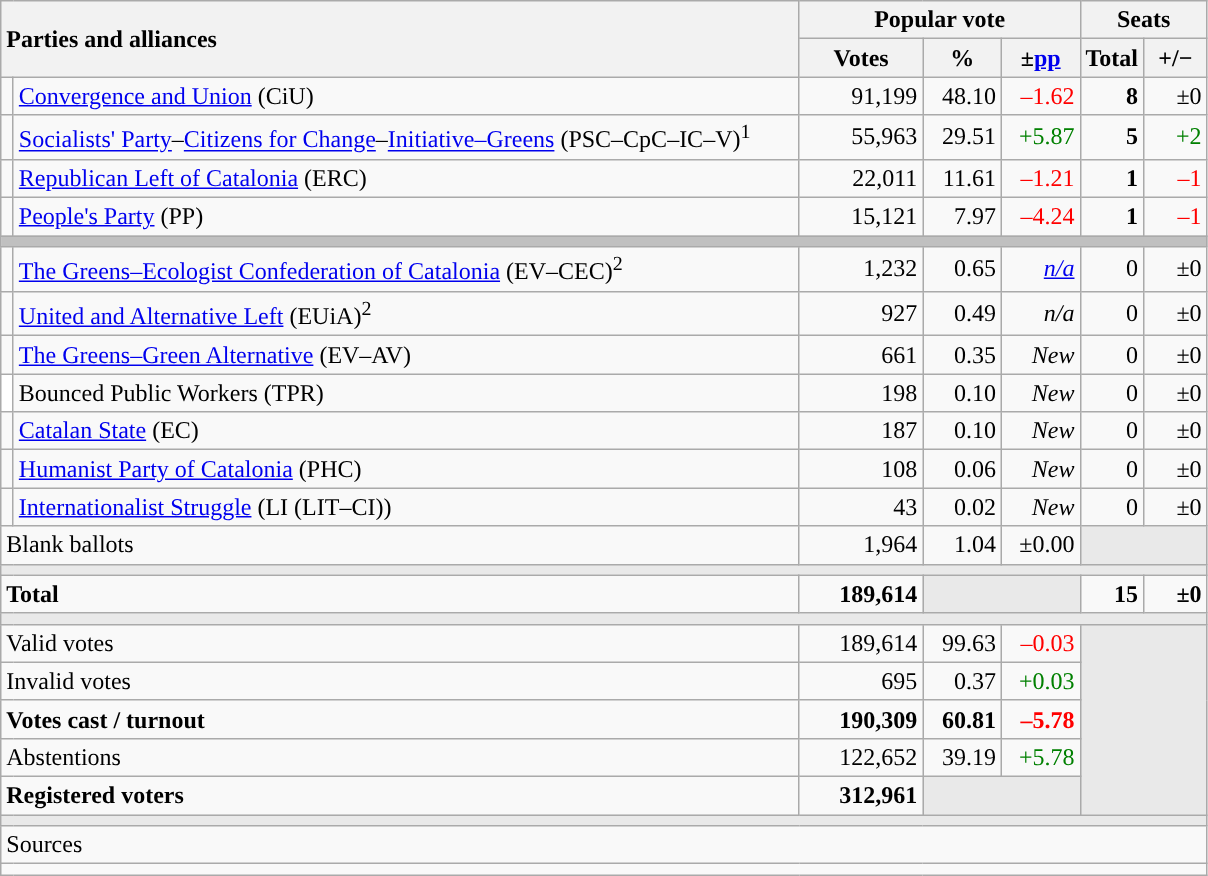<table class="wikitable" style="text-align:right;">
<tr>
<th style="text-align:left;" rowspan="2" colspan="2" width="525">Parties and alliances</th>
<th colspan="3">Popular vote</th>
<th colspan="2">Seats</th>
</tr>
<tr>
<th width="75">Votes</th>
<th width="45">%</th>
<th width="45">±<a href='#'>pp</a></th>
<th width="35">Total</th>
<th width="35">+/−</th>
</tr>
<tr>
<td width="1" style="color:inherit;background:"></td>
<td align="left"><a href='#'>Convergence and Union</a> (CiU)</td>
<td>91,199</td>
<td>48.10</td>
<td style="color:red;">–1.62</td>
<td><strong>8</strong></td>
<td>±0</td>
</tr>
<tr>
<td style="color:inherit;background:"></td>
<td align="left"><a href='#'>Socialists' Party</a>–<a href='#'>Citizens for Change</a>–<a href='#'>Initiative–Greens</a> (PSC–CpC–IC–V)<sup>1</sup></td>
<td>55,963</td>
<td>29.51</td>
<td style="color:green;">+5.87</td>
<td><strong>5</strong></td>
<td style="color:green;">+2</td>
</tr>
<tr>
<td style="color:inherit;background:"></td>
<td align="left"><a href='#'>Republican Left of Catalonia</a> (ERC)</td>
<td>22,011</td>
<td>11.61</td>
<td style="color:red;">–1.21</td>
<td><strong>1</strong></td>
<td style="color:red;">–1</td>
</tr>
<tr>
<td style="color:inherit;background:"></td>
<td align="left"><a href='#'>People's Party</a> (PP)</td>
<td>15,121</td>
<td>7.97</td>
<td style="color:red;">–4.24</td>
<td><strong>1</strong></td>
<td style="color:red;">–1</td>
</tr>
<tr>
<td colspan="7" bgcolor="#C0C0C0"></td>
</tr>
<tr>
<td style="color:inherit;background:"></td>
<td align="left"><a href='#'>The Greens–Ecologist Confederation of Catalonia</a> (EV–CEC)<sup>2</sup></td>
<td>1,232</td>
<td>0.65</td>
<td><em><a href='#'>n/a</a></em></td>
<td>0</td>
<td>±0</td>
</tr>
<tr>
<td style="color:inherit;background:"></td>
<td align="left"><a href='#'>United and Alternative Left</a> (EUiA)<sup>2</sup></td>
<td>927</td>
<td>0.49</td>
<td><em>n/a</em></td>
<td>0</td>
<td>±0</td>
</tr>
<tr>
<td style="color:inherit;background:"></td>
<td align="left"><a href='#'>The Greens–Green Alternative</a> (EV–AV)</td>
<td>661</td>
<td>0.35</td>
<td><em>New</em></td>
<td>0</td>
<td>±0</td>
</tr>
<tr>
<td bgcolor="white"></td>
<td align="left">Bounced Public Workers (TPR)</td>
<td>198</td>
<td>0.10</td>
<td><em>New</em></td>
<td>0</td>
<td>±0</td>
</tr>
<tr>
<td style="color:inherit;background:"></td>
<td align="left"><a href='#'>Catalan State</a> (EC)</td>
<td>187</td>
<td>0.10</td>
<td><em>New</em></td>
<td>0</td>
<td>±0</td>
</tr>
<tr>
<td style="color:inherit;background:"></td>
<td align="left"><a href='#'>Humanist Party of Catalonia</a> (PHC)</td>
<td>108</td>
<td>0.06</td>
<td><em>New</em></td>
<td>0</td>
<td>±0</td>
</tr>
<tr>
<td style="color:inherit;background:"></td>
<td align="left"><a href='#'>Internationalist Struggle</a> (LI (LIT–CI))</td>
<td>43</td>
<td>0.02</td>
<td><em>New</em></td>
<td>0</td>
<td>±0</td>
</tr>
<tr>
<td align="left" colspan="2">Blank ballots</td>
<td>1,964</td>
<td>1.04</td>
<td>±0.00</td>
<td bgcolor="#E9E9E9" colspan="2"></td>
</tr>
<tr>
<td colspan="7" bgcolor="#E9E9E9"></td>
</tr>
<tr style="font-weight:bold;">
<td align="left" colspan="2">Total</td>
<td>189,614</td>
<td bgcolor="#E9E9E9" colspan="2"></td>
<td>15</td>
<td>±0</td>
</tr>
<tr>
<td colspan="7" bgcolor="#E9E9E9"></td>
</tr>
<tr>
<td align="left" colspan="2">Valid votes</td>
<td>189,614</td>
<td>99.63</td>
<td style="color:red;">–0.03</td>
<td bgcolor="#E9E9E9" colspan="2" rowspan="5"></td>
</tr>
<tr>
<td align="left" colspan="2">Invalid votes</td>
<td>695</td>
<td>0.37</td>
<td style="color:green;">+0.03</td>
</tr>
<tr style="font-weight:bold;">
<td align="left" colspan="2">Votes cast / turnout</td>
<td>190,309</td>
<td>60.81</td>
<td style="color:red;">–5.78</td>
</tr>
<tr>
<td align="left" colspan="2">Abstentions</td>
<td>122,652</td>
<td>39.19</td>
<td style="color:green;">+5.78</td>
</tr>
<tr style="font-weight:bold;">
<td align="left" colspan="2">Registered voters</td>
<td>312,961</td>
<td bgcolor="#E9E9E9" colspan="2"></td>
</tr>
<tr>
<td colspan="7" bgcolor="#E9E9E9"></td>
</tr>
<tr>
<td align="left" colspan="7">Sources</td>
</tr>
<tr>
<td colspan="7" style="text-align:left; max-width:790px;"></td>
</tr>
</table>
